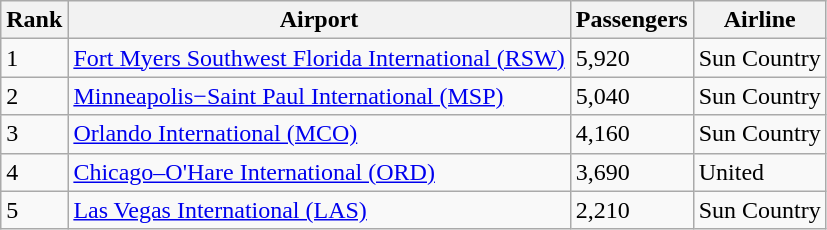<table class="wikitable">
<tr>
<th>Rank</th>
<th>Airport</th>
<th>Passengers</th>
<th>Airline</th>
</tr>
<tr>
<td>1</td>
<td><a href='#'>Fort Myers Southwest Florida International (RSW)</a></td>
<td>5,920</td>
<td>Sun Country</td>
</tr>
<tr>
<td>2</td>
<td><a href='#'>Minneapolis−Saint Paul International (MSP)</a></td>
<td>5,040</td>
<td>Sun Country</td>
</tr>
<tr>
<td>3</td>
<td><a href='#'>Orlando International (MCO)</a></td>
<td>4,160</td>
<td>Sun Country</td>
</tr>
<tr>
<td>4</td>
<td><a href='#'>Chicago–O'Hare International (ORD)</a></td>
<td>3,690</td>
<td>United</td>
</tr>
<tr>
<td>5</td>
<td><a href='#'>Las Vegas International (LAS)</a></td>
<td>2,210</td>
<td>Sun Country</td>
</tr>
</table>
